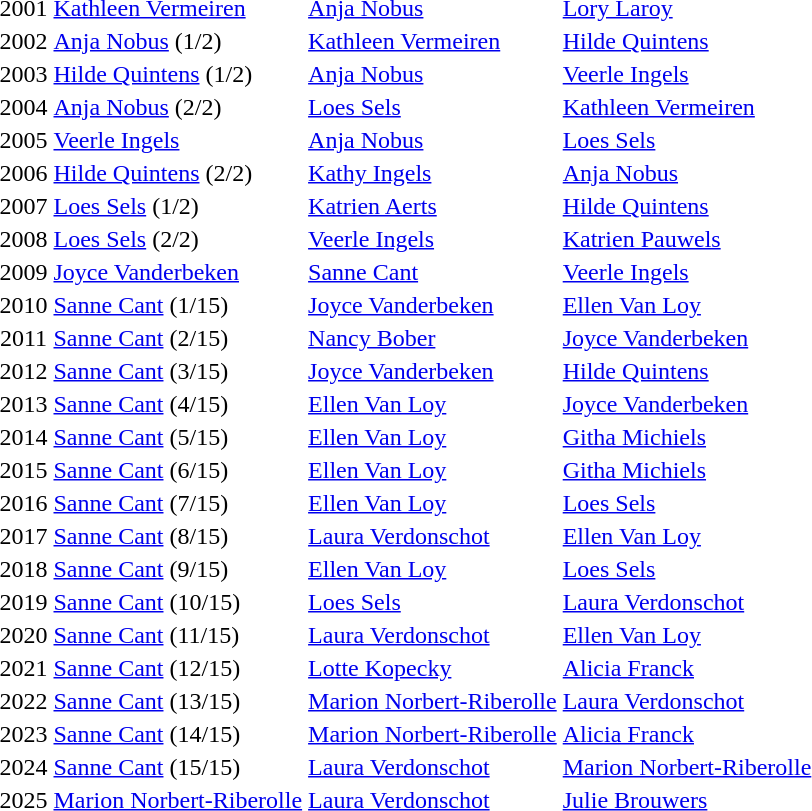<table>
<tr>
<td align="center">2001</td>
<td><a href='#'>Kathleen Vermeiren</a></td>
<td><a href='#'>Anja Nobus</a></td>
<td><a href='#'>Lory Laroy</a></td>
</tr>
<tr>
<td align="center">2002</td>
<td><a href='#'>Anja Nobus</a> (1/2)</td>
<td><a href='#'>Kathleen Vermeiren</a></td>
<td><a href='#'>Hilde Quintens</a></td>
</tr>
<tr>
<td align="center">2003</td>
<td><a href='#'>Hilde Quintens</a> (1/2)</td>
<td><a href='#'>Anja Nobus</a></td>
<td><a href='#'>Veerle Ingels</a></td>
</tr>
<tr>
<td align="center">2004</td>
<td><a href='#'>Anja Nobus</a> (2/2)</td>
<td><a href='#'>Loes Sels</a></td>
<td><a href='#'>Kathleen Vermeiren</a></td>
</tr>
<tr>
<td align="center">2005</td>
<td><a href='#'>Veerle Ingels</a></td>
<td><a href='#'>Anja Nobus</a></td>
<td><a href='#'>Loes Sels</a></td>
</tr>
<tr>
<td align="center">2006</td>
<td><a href='#'>Hilde Quintens</a> (2/2)</td>
<td><a href='#'>Kathy Ingels</a></td>
<td><a href='#'>Anja Nobus</a></td>
</tr>
<tr>
<td align="center">2007</td>
<td><a href='#'>Loes Sels</a> (1/2)</td>
<td><a href='#'>Katrien Aerts</a></td>
<td><a href='#'>Hilde Quintens</a></td>
</tr>
<tr>
<td align="center">2008</td>
<td><a href='#'>Loes Sels</a> (2/2)</td>
<td><a href='#'>Veerle Ingels</a></td>
<td><a href='#'>Katrien Pauwels</a></td>
</tr>
<tr>
<td align="center">2009</td>
<td><a href='#'>Joyce Vanderbeken</a></td>
<td><a href='#'>Sanne Cant</a></td>
<td><a href='#'>Veerle Ingels</a></td>
</tr>
<tr>
<td align="center">2010</td>
<td><a href='#'>Sanne Cant</a> (1/15)</td>
<td><a href='#'>Joyce Vanderbeken</a></td>
<td><a href='#'>Ellen Van Loy</a></td>
</tr>
<tr>
<td align="center">2011</td>
<td><a href='#'>Sanne Cant</a> (2/15)</td>
<td><a href='#'>Nancy Bober</a></td>
<td><a href='#'>Joyce Vanderbeken</a></td>
</tr>
<tr>
<td align="center">2012</td>
<td><a href='#'>Sanne Cant</a> (3/15)</td>
<td><a href='#'>Joyce Vanderbeken</a></td>
<td><a href='#'>Hilde Quintens</a></td>
</tr>
<tr>
<td align="center">2013</td>
<td><a href='#'>Sanne Cant</a> (4/15)</td>
<td><a href='#'>Ellen Van Loy</a></td>
<td><a href='#'>Joyce Vanderbeken</a></td>
</tr>
<tr>
<td align="center">2014</td>
<td><a href='#'>Sanne Cant</a> (5/15)</td>
<td><a href='#'>Ellen Van Loy</a></td>
<td><a href='#'>Githa Michiels</a></td>
</tr>
<tr>
<td align="center">2015</td>
<td><a href='#'>Sanne Cant</a> (6/15)</td>
<td><a href='#'>Ellen Van Loy</a></td>
<td><a href='#'>Githa Michiels</a></td>
</tr>
<tr>
<td align="center">2016</td>
<td><a href='#'>Sanne Cant</a> (7/15)</td>
<td><a href='#'>Ellen Van Loy</a></td>
<td><a href='#'>Loes Sels</a></td>
</tr>
<tr>
<td align="center">2017</td>
<td><a href='#'>Sanne Cant</a> (8/15)</td>
<td><a href='#'>Laura Verdonschot</a></td>
<td><a href='#'>Ellen Van Loy</a></td>
</tr>
<tr>
<td align="center">2018</td>
<td><a href='#'>Sanne Cant</a> (9/15)</td>
<td><a href='#'>Ellen Van Loy</a></td>
<td><a href='#'>Loes Sels</a></td>
</tr>
<tr>
<td align="center">2019</td>
<td><a href='#'>Sanne Cant</a> (10/15)</td>
<td><a href='#'>Loes Sels</a></td>
<td><a href='#'>Laura Verdonschot</a></td>
</tr>
<tr>
<td align="center">2020</td>
<td><a href='#'>Sanne Cant</a> (11/15)</td>
<td><a href='#'>Laura Verdonschot</a></td>
<td><a href='#'>Ellen Van Loy</a></td>
</tr>
<tr>
<td align="center">2021</td>
<td><a href='#'>Sanne Cant</a> (12/15)</td>
<td><a href='#'>Lotte Kopecky</a></td>
<td><a href='#'>Alicia Franck</a></td>
</tr>
<tr>
<td align="center">2022</td>
<td><a href='#'>Sanne Cant</a> (13/15)</td>
<td><a href='#'>Marion Norbert-Riberolle</a></td>
<td><a href='#'>Laura Verdonschot</a></td>
</tr>
<tr>
<td align="center">2023</td>
<td><a href='#'>Sanne Cant</a> (14/15)</td>
<td><a href='#'>Marion Norbert-Riberolle</a></td>
<td><a href='#'>Alicia Franck</a></td>
</tr>
<tr>
<td align="center">2024</td>
<td><a href='#'>Sanne Cant</a> (15/15)</td>
<td><a href='#'>Laura Verdonschot</a></td>
<td><a href='#'>Marion Norbert-Riberolle</a></td>
</tr>
<tr>
<td align="center">2025</td>
<td><a href='#'>Marion Norbert-Riberolle</a></td>
<td><a href='#'>Laura Verdonschot</a></td>
<td><a href='#'>Julie Brouwers</a></td>
</tr>
<tr>
</tr>
</table>
